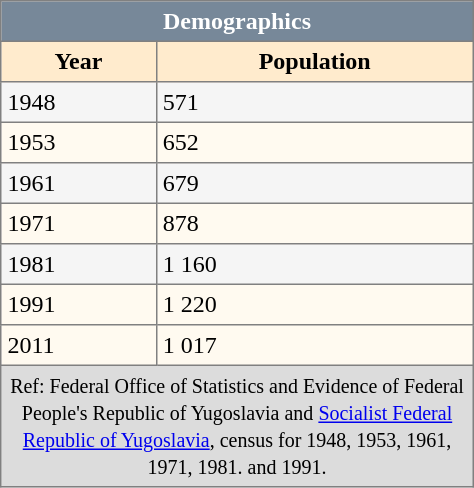<table border="2" cellspacing="0" cellpadding="4" rules="all" width="25%" style="clear:all; margin:5px 0 0em 0em; border-style: solid; border-width: 1px; border-collapse:collapse; font-size:100%; empty-cells:show">
<tr>
<td colspan="2" align=center style="background:#778899; color:white"><strong>Demographics</strong></td>
</tr>
<tr bgcolor="#FFEBCD">
<th>Year</th>
<th>Population</th>
</tr>
<tr bgcolor="#f5f5f5">
<td>1948</td>
<td>571</td>
</tr>
<tr bgcolor="#fffaf0">
<td>1953</td>
<td>652</td>
</tr>
<tr bgcolor="#f5f5f5">
<td>1961</td>
<td>679</td>
</tr>
<tr bgcolor="#fffaf0">
<td>1971</td>
<td>878</td>
</tr>
<tr bgcolor="#f5f5f5">
<td>1981</td>
<td>1 160</td>
</tr>
<tr bgcolor="#fffaf0">
<td>1991</td>
<td>1 220</td>
</tr>
<tr bgcolor="#fffaf0">
<td>2011</td>
<td>1 017</td>
</tr>
<tr>
<td colspan="2" align=center style="background:#dcdcdc;"><small>Ref: Federal Office of Statistics and Evidence of  Federal People's Republic of Yugoslavia and <a href='#'>Socialist Federal Republic of Yugoslavia</a>, census for 1948, 1953, 1961, 1971, 1981. and 1991.</small></td>
</tr>
</table>
